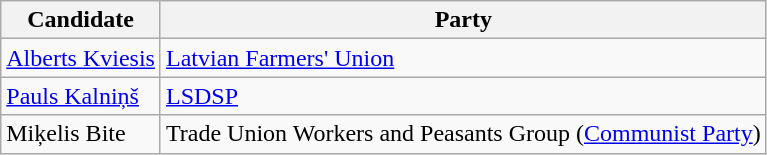<table class="wikitable" style="text-align: left;">
<tr>
<th>Candidate</th>
<th>Party</th>
</tr>
<tr>
<td><a href='#'>Alberts Kviesis</a></td>
<td><a href='#'>Latvian Farmers' Union</a></td>
</tr>
<tr>
<td><a href='#'>Pauls Kalniņš</a></td>
<td><a href='#'>LSDSP</a></td>
</tr>
<tr>
<td>Miķelis Bite</td>
<td>Trade Union Workers and Peasants Group (<a href='#'>Communist Party</a>)</td>
</tr>
</table>
